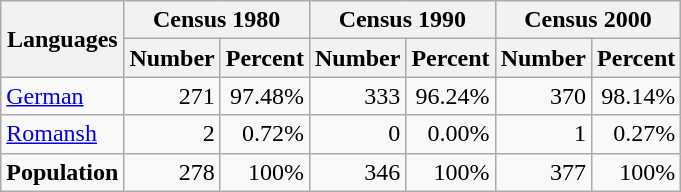<table class="wikitable">
<tr ---->
<th rowspan="2">Languages</th>
<th colspan="2">Census 1980</th>
<th colspan="2">Census 1990</th>
<th colspan="2">Census 2000</th>
</tr>
<tr ---->
<th>Number</th>
<th>Percent</th>
<th>Number</th>
<th>Percent</th>
<th>Number</th>
<th>Percent</th>
</tr>
<tr ---->
<td><a href='#'>German</a></td>
<td align=right>271</td>
<td align=right>97.48%</td>
<td align=right>333</td>
<td align=right>96.24%</td>
<td align=right>370</td>
<td align=right>98.14%</td>
</tr>
<tr ---->
<td><a href='#'>Romansh</a></td>
<td align=right>2</td>
<td align=right>0.72%</td>
<td align=right>0</td>
<td align=right>0.00%</td>
<td align=right>1</td>
<td align=right>0.27%</td>
</tr>
<tr ---->
<td><strong>Population</strong></td>
<td align=right>278</td>
<td align=right>100%</td>
<td align=right>346</td>
<td align=right>100%</td>
<td align=right>377</td>
<td align=right>100%</td>
</tr>
</table>
